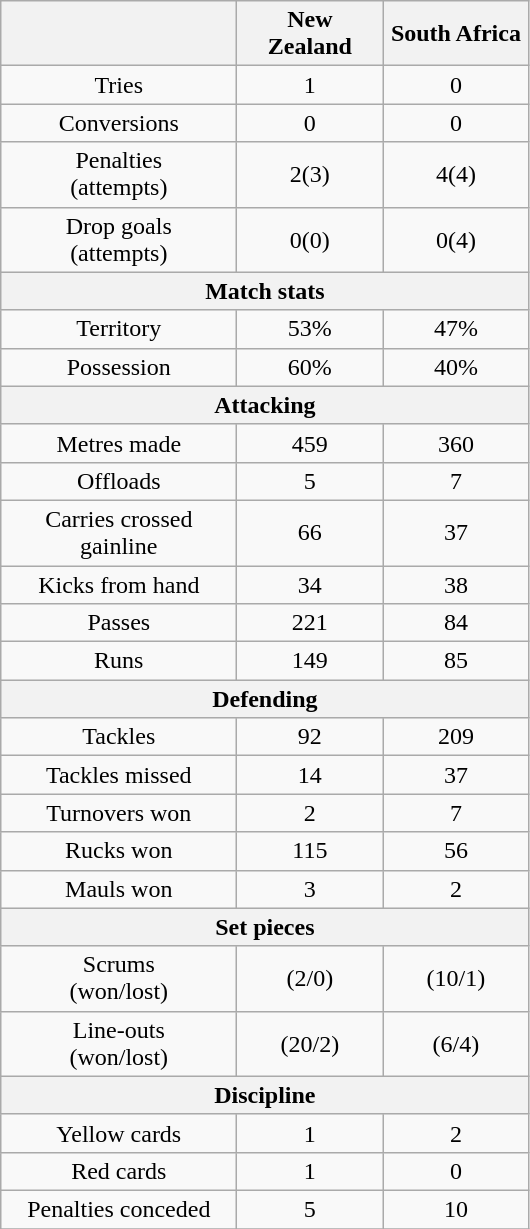<table class="wikitable" style="text-align: center">
<tr>
<th width=150></th>
<th width=90>New Zealand</th>
<th width=90>South Africa</th>
</tr>
<tr>
<td>Tries</td>
<td>1</td>
<td>0</td>
</tr>
<tr>
<td>Conversions</td>
<td>0</td>
<td>0</td>
</tr>
<tr>
<td>Penalties<br>(attempts)</td>
<td>2(3)</td>
<td>4(4)</td>
</tr>
<tr>
<td>Drop goals<br>(attempts)</td>
<td>0(0)</td>
<td>0(4)</td>
</tr>
<tr>
<th colspan=3>Match stats</th>
</tr>
<tr>
<td>Territory</td>
<td>53%</td>
<td>47%</td>
</tr>
<tr>
<td>Possession</td>
<td>60%</td>
<td>40%</td>
</tr>
<tr>
<th colspan=3>Attacking</th>
</tr>
<tr>
<td>Metres made</td>
<td>459</td>
<td>360</td>
</tr>
<tr>
<td>Offloads</td>
<td>5</td>
<td>7</td>
</tr>
<tr>
<td>Carries crossed gainline</td>
<td>66</td>
<td>37</td>
</tr>
<tr>
<td>Kicks from hand</td>
<td>34</td>
<td>38</td>
</tr>
<tr>
<td>Passes</td>
<td>221</td>
<td>84</td>
</tr>
<tr>
<td>Runs</td>
<td>149</td>
<td>85</td>
</tr>
<tr>
<th colspan=3>Defending</th>
</tr>
<tr>
<td>Tackles</td>
<td>92</td>
<td>209</td>
</tr>
<tr>
<td>Tackles missed</td>
<td>14</td>
<td>37</td>
</tr>
<tr>
<td>Turnovers won</td>
<td>2</td>
<td>7</td>
</tr>
<tr>
<td>Rucks won</td>
<td>115</td>
<td>56</td>
</tr>
<tr>
<td>Mauls won</td>
<td>3</td>
<td>2</td>
</tr>
<tr>
<th colspan=3>Set pieces</th>
</tr>
<tr>
<td>Scrums<br>(won/lost)</td>
<td>(2/0)</td>
<td>(10/1)</td>
</tr>
<tr>
<td>Line-outs<br>(won/lost)</td>
<td>(20/2)</td>
<td>(6/4)</td>
</tr>
<tr>
<th colspan=3>Discipline</th>
</tr>
<tr>
<td>Yellow cards</td>
<td>1</td>
<td>2</td>
</tr>
<tr>
<td>Red cards</td>
<td>1</td>
<td>0</td>
</tr>
<tr>
<td>Penalties conceded</td>
<td>5</td>
<td>10</td>
</tr>
<tr>
</tr>
</table>
